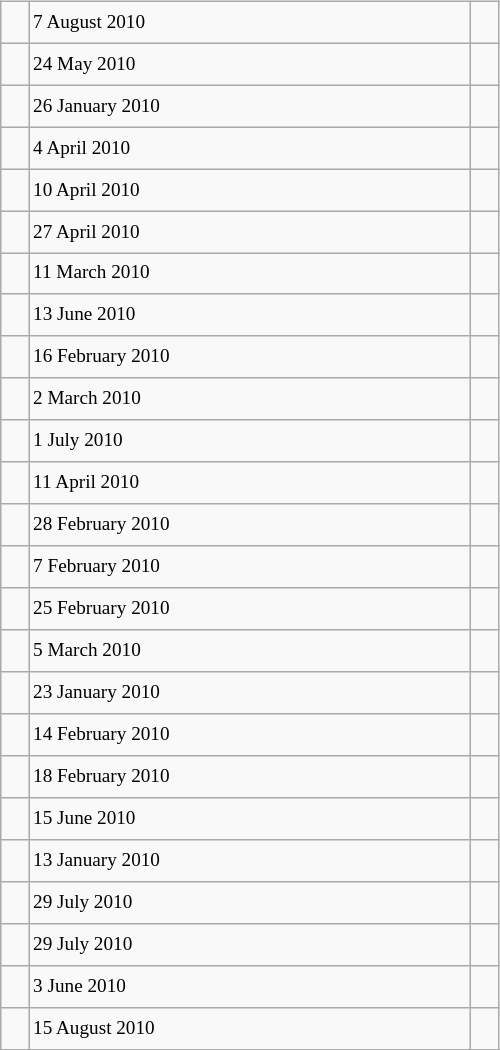<table class="wikitable" style="font-size: 80%; float: left; width: 26em; margin-right: 1em; height: 700px">
<tr>
<td></td>
<td>7 August 2010</td>
<td></td>
</tr>
<tr>
<td></td>
<td>24 May 2010</td>
<td></td>
</tr>
<tr>
<td></td>
<td>26 January 2010</td>
<td></td>
</tr>
<tr>
<td></td>
<td>4 April 2010</td>
<td></td>
</tr>
<tr>
<td></td>
<td>10 April 2010</td>
<td></td>
</tr>
<tr>
<td></td>
<td>27 April 2010</td>
<td></td>
</tr>
<tr>
<td></td>
<td>11 March 2010</td>
<td></td>
</tr>
<tr>
<td></td>
<td>13 June 2010</td>
<td></td>
</tr>
<tr>
<td></td>
<td>16 February 2010</td>
<td></td>
</tr>
<tr>
<td></td>
<td>2 March 2010</td>
<td></td>
</tr>
<tr>
<td></td>
<td>1 July 2010</td>
<td></td>
</tr>
<tr>
<td></td>
<td>11 April 2010</td>
<td></td>
</tr>
<tr>
<td></td>
<td>28 February 2010</td>
<td></td>
</tr>
<tr>
<td></td>
<td>7 February 2010</td>
<td></td>
</tr>
<tr>
<td></td>
<td>25 February 2010</td>
<td></td>
</tr>
<tr>
<td></td>
<td>5 March 2010</td>
<td></td>
</tr>
<tr>
<td></td>
<td>23 January 2010</td>
<td></td>
</tr>
<tr>
<td></td>
<td>14 February 2010</td>
<td></td>
</tr>
<tr>
<td></td>
<td>18 February 2010</td>
<td></td>
</tr>
<tr>
<td></td>
<td>15 June 2010</td>
<td></td>
</tr>
<tr>
<td></td>
<td>13 January 2010</td>
<td></td>
</tr>
<tr>
<td></td>
<td>29 July 2010</td>
<td></td>
</tr>
<tr>
<td></td>
<td>29 July 2010</td>
<td></td>
</tr>
<tr>
<td></td>
<td>3 June 2010</td>
<td></td>
</tr>
<tr>
<td></td>
<td>15 August 2010</td>
<td></td>
</tr>
</table>
